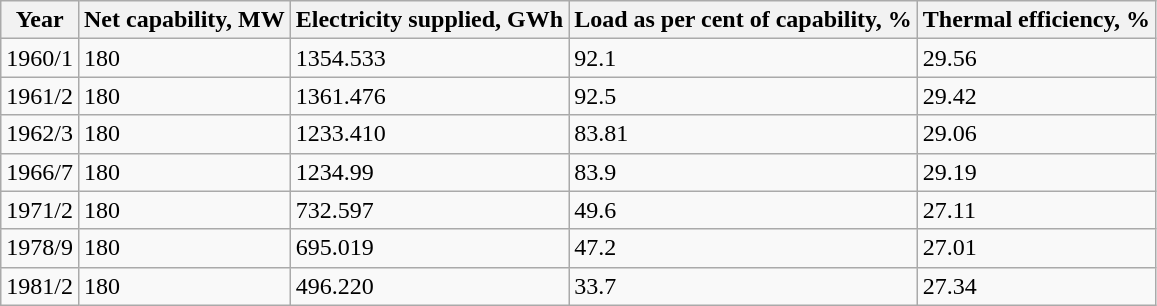<table class="wikitable">
<tr>
<th>Year</th>
<th>Net  capability, MW</th>
<th>Electricity  supplied, GWh</th>
<th>Load  as per cent of capability, %</th>
<th>Thermal  efficiency, %</th>
</tr>
<tr>
<td>1960/1</td>
<td>180</td>
<td>1354.533</td>
<td>92.1</td>
<td>29.56</td>
</tr>
<tr>
<td>1961/2</td>
<td>180</td>
<td>1361.476</td>
<td>92.5</td>
<td>29.42</td>
</tr>
<tr>
<td>1962/3</td>
<td>180</td>
<td>1233.410</td>
<td>83.81</td>
<td>29.06</td>
</tr>
<tr>
<td>1966/7</td>
<td>180</td>
<td>1234.99</td>
<td>83.9</td>
<td>29.19</td>
</tr>
<tr>
<td>1971/2</td>
<td>180</td>
<td>732.597</td>
<td>49.6</td>
<td>27.11</td>
</tr>
<tr>
<td>1978/9</td>
<td>180</td>
<td>695.019</td>
<td>47.2</td>
<td>27.01</td>
</tr>
<tr>
<td>1981/2</td>
<td>180</td>
<td>496.220</td>
<td>33.7</td>
<td>27.34</td>
</tr>
</table>
